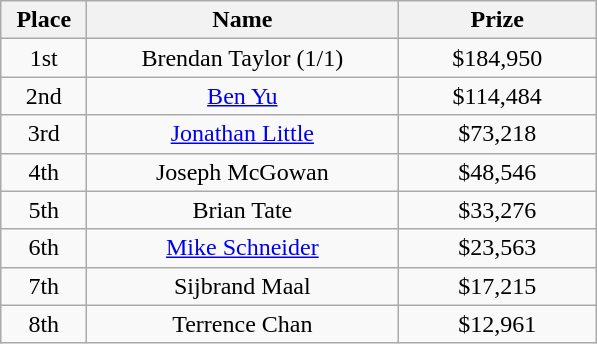<table class="wikitable">
<tr>
<th width="50">Place</th>
<th width="200">Name</th>
<th width="125">Prize</th>
</tr>
<tr>
<td align = "center">1st</td>
<td align = "center">Brendan Taylor (1/1)</td>
<td align = "center">$184,950</td>
</tr>
<tr>
<td align = "center">2nd</td>
<td align = "center"><a href='#'>Ben Yu</a></td>
<td align = "center">$114,484</td>
</tr>
<tr>
<td align = "center">3rd</td>
<td align = "center"><a href='#'>Jonathan Little</a></td>
<td align = "center">$73,218</td>
</tr>
<tr>
<td align = "center">4th</td>
<td align = "center">Joseph McGowan</td>
<td align = "center">$48,546</td>
</tr>
<tr>
<td align = "center">5th</td>
<td align = "center">Brian Tate</td>
<td align = "center">$33,276</td>
</tr>
<tr>
<td align = "center">6th</td>
<td align = "center"><a href='#'>Mike Schneider</a></td>
<td align = "center">$23,563</td>
</tr>
<tr>
<td align = "center">7th</td>
<td align = "center">Sijbrand Maal</td>
<td align = "center">$17,215</td>
</tr>
<tr>
<td align = "center">8th</td>
<td align = "center">Terrence Chan</td>
<td align = "center">$12,961</td>
</tr>
</table>
